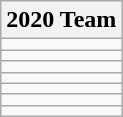<table class="wikitable collapsible collapsed">
<tr>
<th>2020 Team</th>
</tr>
<tr>
<td></td>
</tr>
<tr>
<td></td>
</tr>
<tr>
<td></td>
</tr>
<tr>
<td></td>
</tr>
<tr>
<td></td>
</tr>
<tr>
<td></td>
</tr>
<tr>
<td></td>
</tr>
</table>
